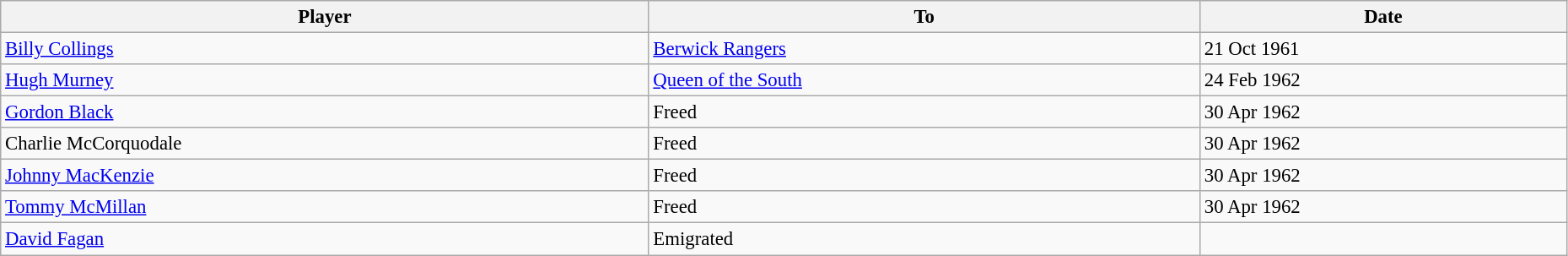<table class="wikitable" style="text-align:center; font-size:95%;width:98%; text-align:left">
<tr>
<th>Player</th>
<th>To</th>
<th>Date</th>
</tr>
<tr>
<td> <a href='#'>Billy Collings</a></td>
<td> <a href='#'>Berwick Rangers</a></td>
<td>21 Oct 1961</td>
</tr>
<tr>
<td> <a href='#'>Hugh Murney</a></td>
<td> <a href='#'>Queen of the South</a></td>
<td>24 Feb 1962</td>
</tr>
<tr>
<td> <a href='#'>Gordon Black</a></td>
<td> Freed</td>
<td>30 Apr 1962</td>
</tr>
<tr>
<td> Charlie McCorquodale</td>
<td> Freed</td>
<td>30 Apr 1962</td>
</tr>
<tr>
<td> <a href='#'>Johnny MacKenzie</a></td>
<td> Freed</td>
<td>30 Apr 1962</td>
</tr>
<tr>
<td> <a href='#'>Tommy McMillan</a></td>
<td> Freed</td>
<td>30 Apr 1962</td>
</tr>
<tr>
<td> <a href='#'>David Fagan</a></td>
<td> Emigrated</td>
<td></td>
</tr>
</table>
